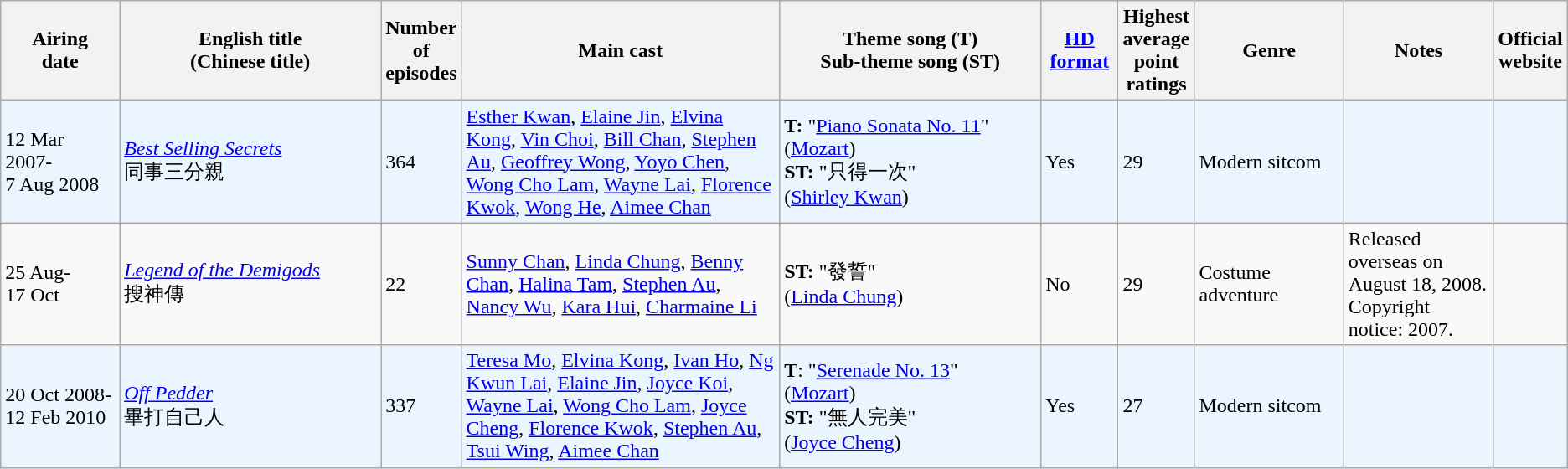<table class="wikitable">
<tr>
<th align=center width=8% bgcolor="silver">Airing<br>date</th>
<th align=center width=18% bgcolor="silver">English title <br> (Chinese title)</th>
<th align=center width=5% bgcolor="silver">Number of episodes</th>
<th align=center width=22% bgcolor="silver">Main cast</th>
<th align=center width=18% bgcolor="silver">Theme song (T) <br>Sub-theme song (ST)</th>
<th align=center width=5% bgcolor="silver"><a href='#'>HD <br> format</a></th>
<th align=center width=2% bgcolor="silver">Highest average <br> point ratings</th>
<th align=center width=10% bgcolor="silver">Genre</th>
<th align=center width=10% bgcolor="silver">Notes</th>
<th align=center width=1% bgcolor="silver">Official website</th>
</tr>
<tr ---- bgcolor="#ebf5ff">
<td>12 Mar 2007-<br>7 Aug 2008</td>
<td><em><a href='#'>Best Selling Secrets</a></em> <br> 同事三分親</td>
<td>364</td>
<td><a href='#'>Esther Kwan</a>, <a href='#'>Elaine Jin</a>, <a href='#'>Elvina Kong</a>, <a href='#'>Vin Choi</a>, <a href='#'>Bill Chan</a>, <a href='#'>Stephen Au</a>, <a href='#'>Geoffrey Wong</a>, <a href='#'>Yoyo Chen</a>, <a href='#'>Wong Cho Lam</a>, <a href='#'>Wayne Lai</a>, <a href='#'>Florence Kwok</a>, <a href='#'>Wong He</a>, <a href='#'>Aimee Chan</a></td>
<td><strong>T:</strong> "<a href='#'>Piano Sonata No. 11</a>" <br>(<a href='#'>Mozart</a>) <br> <strong>ST:</strong> "只得一次" <br>(<a href='#'>Shirley Kwan</a>)</td>
<td>Yes</td>
<td>29 </td>
<td>Modern sitcom</td>
<td></td>
<td></td>
</tr>
<tr>
<td>25 Aug-<br> 17 Oct</td>
<td><em><a href='#'>Legend of the Demigods</a></em> <br> 搜神傳</td>
<td>22</td>
<td><a href='#'>Sunny Chan</a>, <a href='#'>Linda Chung</a>, <a href='#'>Benny Chan</a>, <a href='#'>Halina Tam</a>, <a href='#'>Stephen Au</a>, <a href='#'>Nancy Wu</a>, <a href='#'>Kara Hui</a>, <a href='#'>Charmaine Li</a></td>
<td><strong>ST:</strong> "發誓" <br> (<a href='#'>Linda Chung</a>)</td>
<td>No</td>
<td>29 </td>
<td>Costume adventure</td>
<td>Released overseas on August 18, 2008. Copyright notice: 2007.</td>
<td></td>
</tr>
<tr ---- bgcolor="#ebf5ff">
<td>20 Oct 2008-<br> 12 Feb 2010</td>
<td><em><a href='#'>Off Pedder</a></em> <br> 畢打自己人</td>
<td>337</td>
<td><a href='#'>Teresa Mo</a>, <a href='#'>Elvina Kong</a>, <a href='#'>Ivan Ho</a>, <a href='#'>Ng Kwun Lai</a>, <a href='#'>Elaine Jin</a>, <a href='#'>Joyce Koi</a>, <a href='#'>Wayne Lai</a>, <a href='#'>Wong Cho Lam</a>, <a href='#'>Joyce Cheng</a>, <a href='#'>Florence Kwok</a>, <a href='#'>Stephen Au</a>, <a href='#'>Tsui Wing</a>, <a href='#'>Aimee Chan</a></td>
<td><strong>T</strong>: "<a href='#'>Serenade No. 13</a>" <br> (<a href='#'>Mozart</a>)<br><strong>ST:</strong> "無人完美" <br> (<a href='#'>Joyce Cheng</a>)</td>
<td>Yes</td>
<td>27</td>
<td>Modern sitcom</td>
<td></td>
<td></td>
</tr>
</table>
